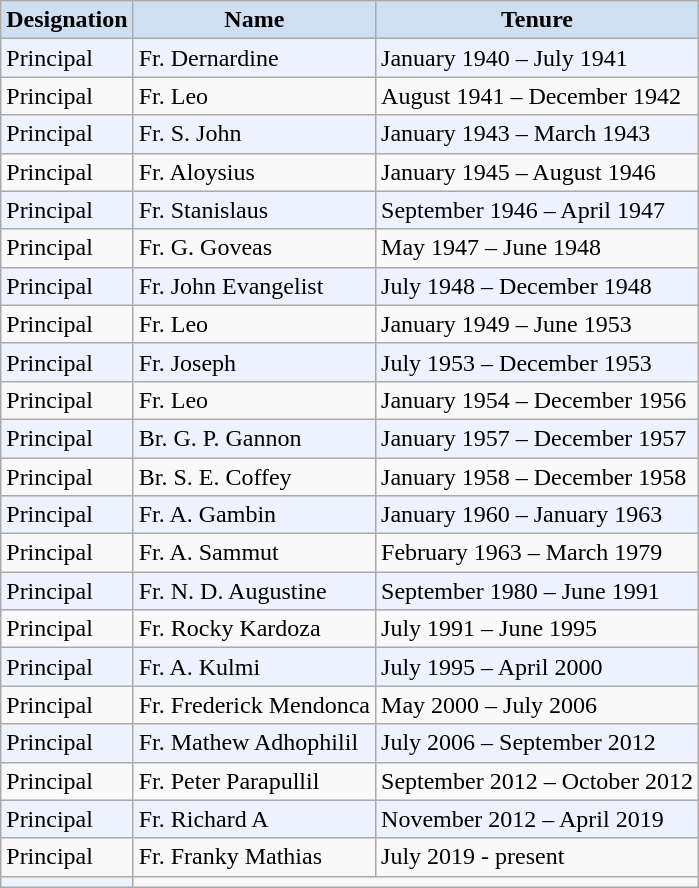<table class="wikitable">
<tr>
<th style="background:#cedff2"> Designation</th>
<th style="background:#cedff2">Name</th>
<th style="background:#cedff2">Tenure</th>
</tr>
<tr bgcolor=#edf3fe>
<td>Principal</td>
<td>Fr. Dernardine</td>
<td>January 1940 – July 1941</td>
</tr>
<tr>
<td>Principal</td>
<td>Fr. Leo</td>
<td>August 1941 – December 1942</td>
</tr>
<tr bgcolor=#edf3fe>
<td>Principal</td>
<td>Fr. S. John</td>
<td>January 1943 – March 1943</td>
</tr>
<tr>
<td>Principal</td>
<td>Fr. Aloysius</td>
<td>January 1945 – August 1946</td>
</tr>
<tr bgcolor=#edf3fe>
<td>Principal</td>
<td>Fr. Stanislaus</td>
<td>September 1946 – April 1947</td>
</tr>
<tr>
<td>Principal</td>
<td>Fr. G. Goveas</td>
<td>May 1947 – June 1948</td>
</tr>
<tr bgcolor=#edf3fe>
<td>Principal</td>
<td>Fr. John Evangelist</td>
<td>July 1948 – December 1948</td>
</tr>
<tr>
<td>Principal</td>
<td>Fr. Leo</td>
<td>January 1949 – June 1953</td>
</tr>
<tr bgcolor=#edf3fe>
<td>Principal</td>
<td>Fr. Joseph</td>
<td>July 1953 – December 1953</td>
</tr>
<tr>
<td>Principal</td>
<td>Fr. Leo</td>
<td>January 1954 – December 1956</td>
</tr>
<tr bgcolor=#edf3fe>
<td>Principal</td>
<td>Br. G. P. Gannon</td>
<td>January 1957 – December 1957</td>
</tr>
<tr>
<td>Principal</td>
<td>Br. S. E. Coffey</td>
<td>January 1958 – December 1958</td>
</tr>
<tr bgcolor=#edf3fe>
<td>Principal</td>
<td>Fr. A. Gambin</td>
<td>January 1960 – January 1963</td>
</tr>
<tr>
<td>Principal</td>
<td>Fr. A. Sammut</td>
<td>February 1963 – March 1979</td>
</tr>
<tr bgcolor=#edf3fe>
<td>Principal</td>
<td>Fr. N. D. Augustine</td>
<td>September 1980 – June 1991</td>
</tr>
<tr>
<td>Principal</td>
<td>Fr. Rocky Kardoza</td>
<td>July 1991 – June 1995</td>
</tr>
<tr bgcolor=#edf3fe>
<td>Principal</td>
<td>Fr. A. Kulmi</td>
<td>July 1995 – April 2000</td>
</tr>
<tr>
<td>Principal</td>
<td>Fr. Frederick Mendonca</td>
<td>May 2000 – July 2006</td>
</tr>
<tr bgcolor=#edf3fe>
<td>Principal</td>
<td>Fr. Mathew Adhophilil</td>
<td>July 2006 – September 2012</td>
</tr>
<tr>
<td>Principal</td>
<td>Fr. Peter Parapullil</td>
<td>September 2012 – October 2012</td>
</tr>
<tr bgcolor=#edf3fe>
<td>Principal</td>
<td>Fr. Richard A</td>
<td>November 2012 – April 2019</td>
</tr>
<tr>
<td>Principal</td>
<td>Fr. Franky Mathias</td>
<td>July 2019 - present</td>
</tr>
<tr bgcolor=#edf3fe>
<td></td>
</tr>
</table>
